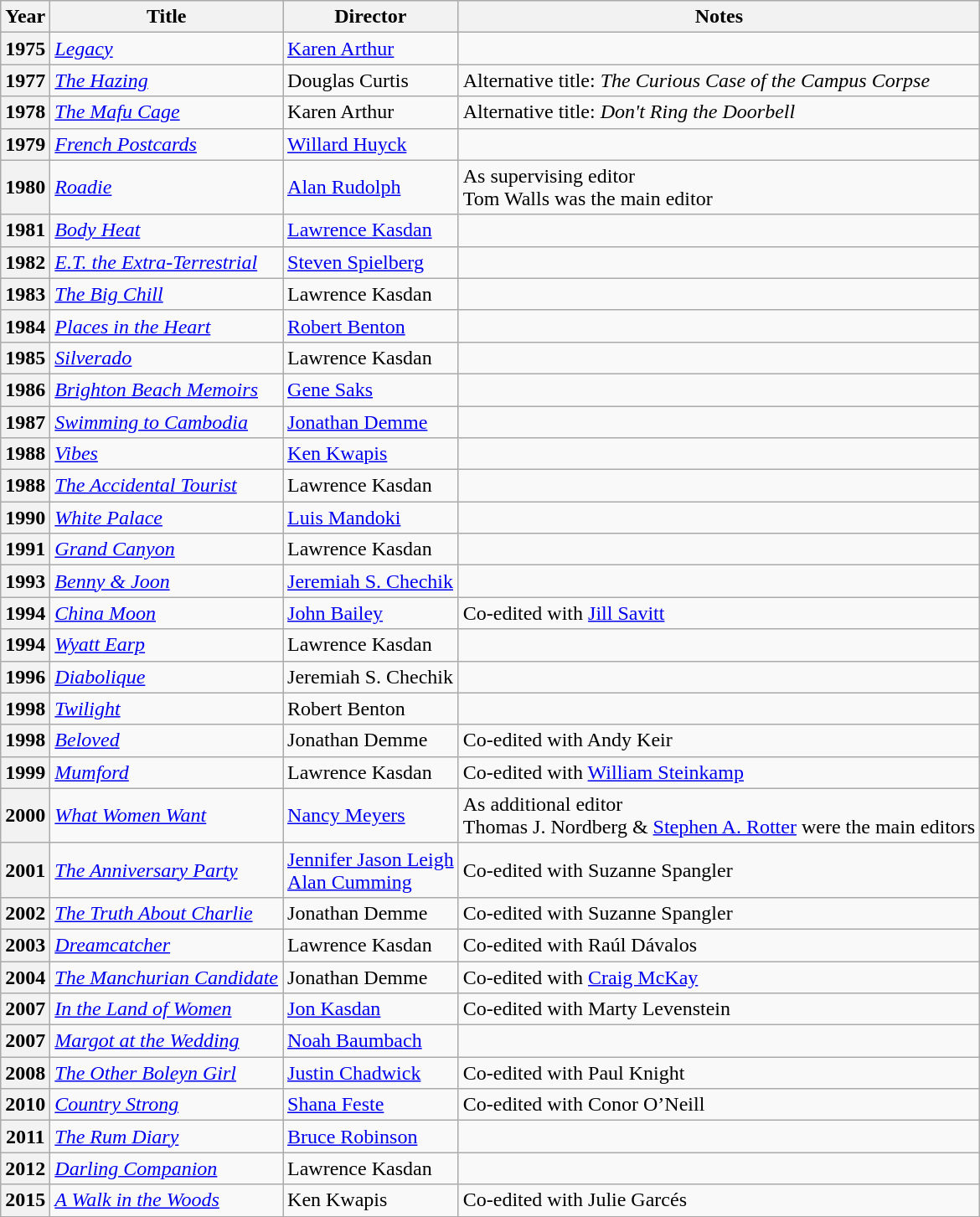<table class="wikitable sortable plainrowheaders">
<tr>
<th scope="col">Year</th>
<th scope="col">Title</th>
<th scope="col">Director</th>
<th scope="col" class="unsortable">Notes</th>
</tr>
<tr>
<th scope="row">1975</th>
<td><em><a href='#'>Legacy</a></em></td>
<td data-sort-value="Arthur, Karen"><a href='#'>Karen Arthur</a></td>
<td></td>
</tr>
<tr>
<th scope="row">1977</th>
<td data-sort-value="Hazing, The"><em><a href='#'>The Hazing</a></em></td>
<td data-sort-value="Curtis, Douglas">Douglas Curtis</td>
<td>Alternative title: <em>The Curious Case of the Campus Corpse</em></td>
</tr>
<tr>
<th scope="row">1978</th>
<td data-sort-value="Mafu Cage, The"><em><a href='#'>The Mafu Cage</a></em></td>
<td data-sort-value="Arthur, Karen">Karen Arthur</td>
<td>Alternative title: <em>Don't Ring the Doorbell</em></td>
</tr>
<tr>
<th scope="row">1979</th>
<td><em><a href='#'>French Postcards</a></em></td>
<td data-sort-value="Huyck, Willard"><a href='#'>Willard Huyck</a></td>
<td></td>
</tr>
<tr>
<th scope="row">1980</th>
<td><em><a href='#'>Roadie</a></em></td>
<td data-sort-value="Rudolph, Alan"><a href='#'>Alan Rudolph</a></td>
<td>As supervising editor<br>Tom Walls was the main editor</td>
</tr>
<tr>
<th scope="row">1981</th>
<td><em><a href='#'>Body Heat</a></em></td>
<td data-sort-value="Kasdan, Lawrence"><a href='#'>Lawrence Kasdan</a></td>
<td></td>
</tr>
<tr>
<th scope="row">1982</th>
<td><em><a href='#'>E.T. the Extra-Terrestrial</a></em></td>
<td data-sort-value="Spielberg, Steven"><a href='#'>Steven Spielberg</a></td>
<td></td>
</tr>
<tr>
<th scope="row">1983</th>
<td data-sort-value="Big Chill, The"><em><a href='#'>The Big Chill</a></em></td>
<td data-sort-value="Kasdan, Lawrence">Lawrence Kasdan</td>
<td></td>
</tr>
<tr>
<th scope="row">1984</th>
<td><em><a href='#'>Places in the Heart</a></em></td>
<td data-sort-value="Benton, Robert"><a href='#'>Robert Benton</a></td>
<td></td>
</tr>
<tr>
<th scope="row">1985</th>
<td><em><a href='#'>Silverado</a></em></td>
<td data-sort-value="Kasdan, Lawrence">Lawrence Kasdan</td>
<td></td>
</tr>
<tr>
<th scope="row">1986</th>
<td><a href='#'><em>Brighton Beach Memoirs</em></a></td>
<td data-sort-value="Saks, Gene"><a href='#'>Gene Saks</a></td>
<td></td>
</tr>
<tr>
<th scope="row">1987</th>
<td><em><a href='#'>Swimming to Cambodia</a></em></td>
<td data-sort-value="Demme, Jonathan"><a href='#'>Jonathan Demme</a></td>
<td></td>
</tr>
<tr>
<th scope="row">1988</th>
<td><a href='#'><em>Vibes</em></a></td>
<td data-sort-value="Kwapis, Ken"><a href='#'>Ken Kwapis</a></td>
<td></td>
</tr>
<tr>
<th scope="row">1988</th>
<td data-sort-value="Accidental Tourist, The"><a href='#'><em>The Accidental Tourist</em></a></td>
<td data-sort-value="Kasdan, Lawrence">Lawrence Kasdan</td>
<td></td>
</tr>
<tr>
<th scope="row">1990</th>
<td><em><a href='#'>White Palace</a></em></td>
<td data-sort-value="Mandoki, Luis"><a href='#'>Luis Mandoki</a></td>
<td></td>
</tr>
<tr>
<th scope="row">1991</th>
<td><em><a href='#'>Grand Canyon</a></em></td>
<td data-sort-value="Kasdan, Lawrence">Lawrence Kasdan</td>
<td></td>
</tr>
<tr>
<th scope="row">1993</th>
<td><em><a href='#'>Benny & Joon</a></em></td>
<td data-sort-value="Chechik, Jeremiah S."><a href='#'>Jeremiah S. Chechik</a></td>
<td></td>
</tr>
<tr>
<th scope="row">1994</th>
<td><em><a href='#'>China Moon</a></em></td>
<td data-sort-value="Bailey, John"><a href='#'>John Bailey</a></td>
<td>Co-edited with <a href='#'>Jill Savitt</a></td>
</tr>
<tr>
<th scope="row">1994</th>
<td><em><a href='#'>Wyatt Earp</a></em></td>
<td data-sort-value="Kasdan, Lawrence">Lawrence Kasdan</td>
<td></td>
</tr>
<tr>
<th scope="row">1996</th>
<td><em><a href='#'>Diabolique</a></em></td>
<td data-sort-value="Chechik, Jeremiah S.">Jeremiah S. Chechik</td>
<td></td>
</tr>
<tr>
<th scope="row">1998</th>
<td><em><a href='#'>Twilight</a></em></td>
<td data-sort-value="Benton, Robert">Robert Benton</td>
<td></td>
</tr>
<tr>
<th scope="row">1998</th>
<td><em><a href='#'>Beloved</a></em></td>
<td data-sort-value="Demme, Jonathan">Jonathan Demme</td>
<td>Co-edited with Andy Keir</td>
</tr>
<tr>
<th scope="row">1999</th>
<td><em><a href='#'>Mumford</a></em></td>
<td data-sort-value="Kasdan, Lawrence">Lawrence Kasdan</td>
<td>Co-edited with <a href='#'>William Steinkamp</a></td>
</tr>
<tr>
<th scope="row">2000</th>
<td><em><a href='#'>What Women Want</a></em></td>
<td data-sort-value="Meyers, Nancy"><a href='#'>Nancy Meyers</a></td>
<td>As additional editor<br>Thomas J. Nordberg & <a href='#'>Stephen A. Rotter</a> were the main editors</td>
</tr>
<tr>
<th scope="row">2001</th>
<td data-sort-value="Anniversary Party, The"><em><a href='#'>The Anniversary Party</a></em></td>
<td data-sort-value="Leigh, Jennifer Jason"><a href='#'>Jennifer Jason Leigh</a><br><a href='#'>Alan Cumming</a></td>
<td>Co-edited with Suzanne Spangler</td>
</tr>
<tr>
<th scope="row">2002</th>
<td data-sort-value="Truth About Charlie, The"><em><a href='#'>The Truth About Charlie</a></em></td>
<td data-sort-value="Demme, Jonathan">Jonathan Demme</td>
<td>Co-edited with Suzanne Spangler</td>
</tr>
<tr>
<th scope="row">2003</th>
<td><em><a href='#'>Dreamcatcher</a></em></td>
<td data-sort-value="Kasdan, Lawrence">Lawrence Kasdan</td>
<td>Co-edited with Raúl Dávalos</td>
</tr>
<tr>
<th scope="row">2004</th>
<td data-sort-value="Manchurian Candidate, The"><em><a href='#'>The Manchurian Candidate</a></em></td>
<td data-sort-value="Demme, Jonathan">Jonathan Demme</td>
<td>Co-edited with <a href='#'>Craig McKay</a></td>
</tr>
<tr>
<th scope="row">2007</th>
<td><em><a href='#'>In the Land of Women</a></em></td>
<td data-sort-value="Kasdan, Jon"><a href='#'>Jon Kasdan</a></td>
<td>Co-edited with Marty Levenstein</td>
</tr>
<tr>
<th scope="row">2007</th>
<td><em><a href='#'>Margot at the Wedding</a></em></td>
<td data-sort-value="Baumbach, Noah"><a href='#'>Noah Baumbach</a></td>
<td></td>
</tr>
<tr>
<th scope="row">2008</th>
<td data-sort-value="Other Boleyn Girl, The"><em><a href='#'>The Other Boleyn Girl</a></em></td>
<td data-sort-value="Chadwick, Justin"><a href='#'>Justin Chadwick</a></td>
<td>Co-edited with Paul Knight</td>
</tr>
<tr>
<th scope="row">2010</th>
<td><em><a href='#'>Country Strong</a></em></td>
<td data-sort-value="Feste, Shana"><a href='#'>Shana Feste</a></td>
<td>Co-edited with Conor O’Neill</td>
</tr>
<tr>
<th scope="row">2011</th>
<td data-sort-value="Rum Diary, The"><em><a href='#'>The Rum Diary</a></em></td>
<td data-sort-value="Robinson, Bruce"><a href='#'>Bruce Robinson</a></td>
<td></td>
</tr>
<tr>
<th scope="row">2012</th>
<td><em><a href='#'>Darling Companion</a></em></td>
<td data-sort-value="Kasdan, Lawrence">Lawrence Kasdan</td>
<td></td>
</tr>
<tr>
<th scope="row">2015</th>
<td data-sort-value="Walk in the Woods, A"><em><a href='#'>A Walk in the Woods</a></em></td>
<td data-sort-value="Kwapis, Ken">Ken Kwapis</td>
<td>Co-edited with Julie Garcés</td>
</tr>
<tr>
</tr>
</table>
